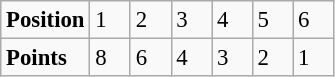<table class="wikitable" style="font-size: 95%;">
<tr>
<td><strong>Position</strong></td>
<td width=20>1</td>
<td width=20>2</td>
<td width=20>3</td>
<td width=20>4</td>
<td width=20>5</td>
<td width=20>6</td>
</tr>
<tr>
<td><strong>Points</strong></td>
<td>8</td>
<td>6</td>
<td>4</td>
<td>3</td>
<td>2</td>
<td>1</td>
</tr>
</table>
